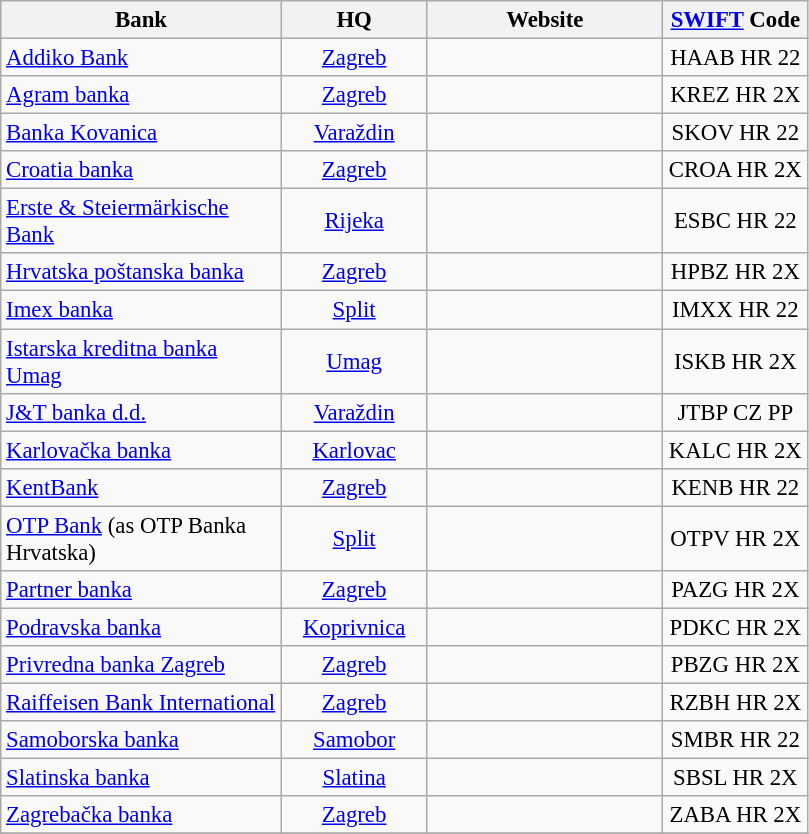<table class="wikitable sortable" style="text-align: center; ; font-size: 95%;">
<tr>
<th width="180">Bank</th>
<th width="90">HQ</th>
<th width="150">Website</th>
<th width="90"><a href='#'>SWIFT</a> Code</th>
</tr>
<tr>
<td align="left"><a href='#'>Addiko Bank</a></td>
<td><a href='#'>Zagreb</a></td>
<td></td>
<td>HAAB HR 22</td>
</tr>
<tr>
<td align="left"><a href='#'>Agram banka</a></td>
<td><a href='#'>Zagreb</a></td>
<td></td>
<td>KREZ HR 2X</td>
</tr>
<tr>
<td align="left"><a href='#'>Banka Kovanica</a></td>
<td><a href='#'>Varaždin</a></td>
<td></td>
<td>SKOV HR 22</td>
</tr>
<tr>
<td align="left"><a href='#'>Croatia banka</a></td>
<td><a href='#'>Zagreb</a></td>
<td></td>
<td>CROA HR 2X</td>
</tr>
<tr>
<td align="left"><a href='#'>Erste & Steiermärkische Bank</a></td>
<td><a href='#'>Rijeka</a></td>
<td></td>
<td>ESBC HR 22</td>
</tr>
<tr>
<td align="left"><a href='#'>Hrvatska poštanska banka</a></td>
<td><a href='#'>Zagreb</a></td>
<td></td>
<td>HPBZ HR 2X</td>
</tr>
<tr>
<td align="left"><a href='#'>Imex banka</a></td>
<td><a href='#'>Split</a></td>
<td></td>
<td>IMXX HR 22</td>
</tr>
<tr>
<td align="left"><a href='#'>Istarska kreditna banka Umag</a></td>
<td><a href='#'>Umag</a></td>
<td></td>
<td>ISKB HR 2X</td>
</tr>
<tr>
<td align="left"><a href='#'>J&T banka d.d.</a></td>
<td><a href='#'>Varaždin</a></td>
<td></td>
<td>JTBP CZ PP</td>
</tr>
<tr>
<td align="left"><a href='#'>Karlovačka banka</a></td>
<td><a href='#'>Karlovac</a></td>
<td></td>
<td>KALC HR 2X</td>
</tr>
<tr>
<td align="left"><a href='#'>KentBank</a></td>
<td><a href='#'>Zagreb</a></td>
<td></td>
<td>KENB HR 22</td>
</tr>
<tr>
<td align="left"><a href='#'>OTP Bank</a> (as OTP Banka Hrvatska)</td>
<td><a href='#'>Split</a></td>
<td></td>
<td>OTPV HR 2X</td>
</tr>
<tr>
<td align="left"><a href='#'>Partner banka</a></td>
<td><a href='#'>Zagreb</a></td>
<td></td>
<td>PAZG HR 2X</td>
</tr>
<tr>
<td align="left"><a href='#'>Podravska banka</a></td>
<td><a href='#'>Koprivnica</a></td>
<td></td>
<td>PDKC HR 2X</td>
</tr>
<tr>
<td align="left"><a href='#'>Privredna banka Zagreb</a></td>
<td><a href='#'>Zagreb</a></td>
<td></td>
<td>PBZG HR 2X</td>
</tr>
<tr>
<td align="left"><a href='#'>Raiffeisen Bank International</a></td>
<td><a href='#'>Zagreb</a></td>
<td></td>
<td>RZBH HR 2X</td>
</tr>
<tr>
<td align="left"><a href='#'>Samoborska banka</a></td>
<td><a href='#'>Samobor</a></td>
<td></td>
<td>SMBR HR 22</td>
</tr>
<tr>
<td align="left"><a href='#'>Slatinska banka</a></td>
<td><a href='#'>Slatina</a></td>
<td></td>
<td>SBSL HR 2X</td>
</tr>
<tr>
<td align="left"><a href='#'>Zagrebačka banka</a></td>
<td><a href='#'>Zagreb</a></td>
<td></td>
<td>ZABA HR 2X</td>
</tr>
<tr>
</tr>
</table>
